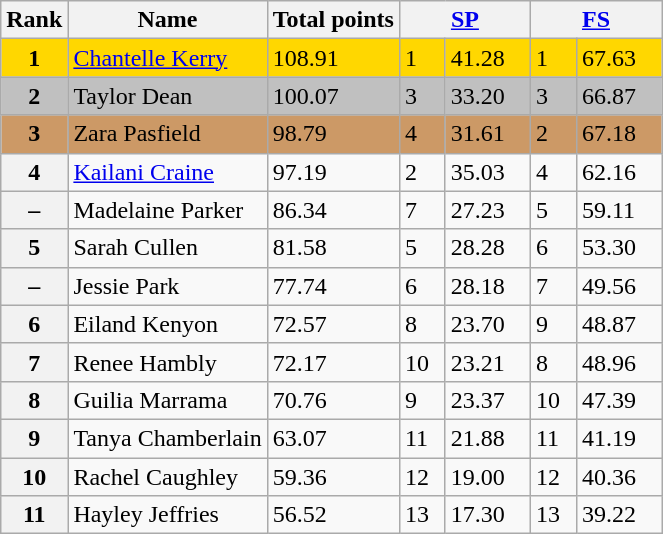<table class="wikitable sortable">
<tr>
<th>Rank</th>
<th>Name</th>
<th>Total points</th>
<th colspan="2" width="80px"><a href='#'>SP</a></th>
<th colspan="2" width="80px"><a href='#'>FS</a></th>
</tr>
<tr bgcolor="gold">
<td align="center"><strong>1</strong></td>
<td><a href='#'>Chantelle Kerry</a></td>
<td>108.91</td>
<td>1</td>
<td>41.28</td>
<td>1</td>
<td>67.63</td>
</tr>
<tr bgcolor="silver">
<td align="center"><strong>2</strong></td>
<td>Taylor Dean</td>
<td>100.07</td>
<td>3</td>
<td>33.20</td>
<td>3</td>
<td>66.87</td>
</tr>
<tr bgcolor="cc9966">
<td align="center"><strong>3</strong></td>
<td>Zara Pasfield</td>
<td>98.79</td>
<td>4</td>
<td>31.61</td>
<td>2</td>
<td>67.18</td>
</tr>
<tr>
<th>4</th>
<td><a href='#'>Kailani Craine</a></td>
<td>97.19</td>
<td>2</td>
<td>35.03</td>
<td>4</td>
<td>62.16</td>
</tr>
<tr>
<th>–</th>
<td>Madelaine Parker</td>
<td>86.34</td>
<td>7</td>
<td>27.23</td>
<td>5</td>
<td>59.11</td>
</tr>
<tr>
<th>5</th>
<td>Sarah Cullen</td>
<td>81.58</td>
<td>5</td>
<td>28.28</td>
<td>6</td>
<td>53.30</td>
</tr>
<tr>
<th>–</th>
<td>Jessie Park</td>
<td>77.74</td>
<td>6</td>
<td>28.18</td>
<td>7</td>
<td>49.56</td>
</tr>
<tr>
<th>6</th>
<td>Eiland Kenyon</td>
<td>72.57</td>
<td>8</td>
<td>23.70</td>
<td>9</td>
<td>48.87</td>
</tr>
<tr>
<th>7</th>
<td>Renee Hambly</td>
<td>72.17</td>
<td>10</td>
<td>23.21</td>
<td>8</td>
<td>48.96</td>
</tr>
<tr>
<th>8</th>
<td>Guilia Marrama</td>
<td>70.76</td>
<td>9</td>
<td>23.37</td>
<td>10</td>
<td>47.39</td>
</tr>
<tr>
<th>9</th>
<td>Tanya Chamberlain</td>
<td>63.07</td>
<td>11</td>
<td>21.88</td>
<td>11</td>
<td>41.19</td>
</tr>
<tr>
<th>10</th>
<td>Rachel Caughley</td>
<td>59.36</td>
<td>12</td>
<td>19.00</td>
<td>12</td>
<td>40.36</td>
</tr>
<tr>
<th>11</th>
<td>Hayley Jeffries</td>
<td>56.52</td>
<td>13</td>
<td>17.30</td>
<td>13</td>
<td>39.22</td>
</tr>
</table>
